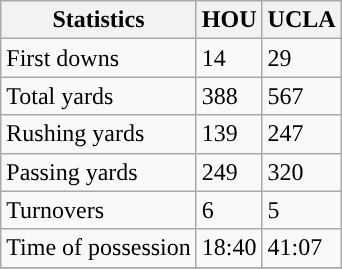<table class="wikitable">
<tr>
<th>Statistics</th>
<th>HOU</th>
<th>UCLA</th>
</tr>
<tr>
<td>First downs</td>
<td>14</td>
<td>29</td>
</tr>
<tr>
<td>Total yards</td>
<td>388</td>
<td>567</td>
</tr>
<tr>
<td>Rushing yards</td>
<td>139</td>
<td>247</td>
</tr>
<tr>
<td>Passing yards</td>
<td>249</td>
<td>320</td>
</tr>
<tr>
<td>Turnovers</td>
<td>6</td>
<td>5</td>
</tr>
<tr>
<td>Time of possession</td>
<td>18:40</td>
<td>41:07</td>
</tr>
<tr>
</tr>
</table>
